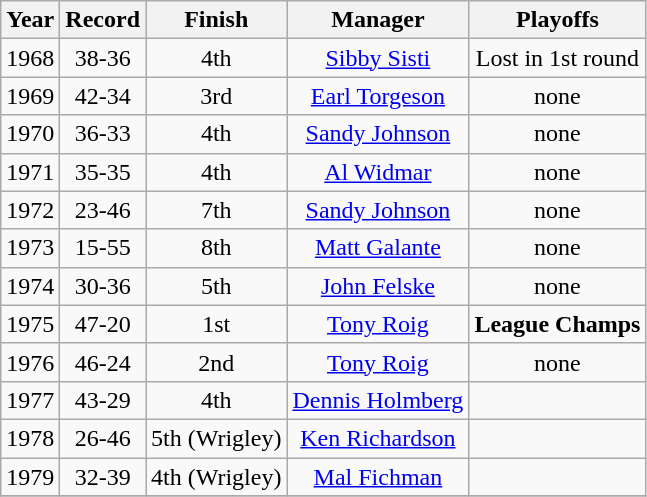<table class="wikitable" style="text-align:center">
<tr>
<th>Year</th>
<th>Record</th>
<th>Finish</th>
<th>Manager</th>
<th>Playoffs</th>
</tr>
<tr>
<td>1968</td>
<td>38-36</td>
<td>4th</td>
<td><a href='#'>Sibby Sisti</a></td>
<td>Lost in 1st round</td>
</tr>
<tr>
<td>1969</td>
<td>42-34</td>
<td>3rd</td>
<td><a href='#'>Earl Torgeson</a></td>
<td>none</td>
</tr>
<tr>
<td>1970</td>
<td>36-33</td>
<td>4th</td>
<td><a href='#'>Sandy Johnson</a></td>
<td>none</td>
</tr>
<tr>
<td>1971</td>
<td>35-35</td>
<td>4th</td>
<td><a href='#'>Al Widmar</a></td>
<td>none</td>
</tr>
<tr>
<td>1972</td>
<td>23-46</td>
<td>7th</td>
<td><a href='#'>Sandy Johnson</a></td>
<td>none</td>
</tr>
<tr>
<td>1973</td>
<td>15-55</td>
<td>8th</td>
<td><a href='#'>Matt Galante</a></td>
<td>none</td>
</tr>
<tr>
<td>1974</td>
<td>30-36</td>
<td>5th</td>
<td><a href='#'>John Felske</a></td>
<td>none</td>
</tr>
<tr>
<td>1975</td>
<td>47-20</td>
<td>1st</td>
<td><a href='#'>Tony Roig</a></td>
<td><strong>League Champs</strong></td>
</tr>
<tr>
<td>1976</td>
<td>46-24</td>
<td>2nd</td>
<td><a href='#'>Tony Roig</a></td>
<td>none</td>
</tr>
<tr>
<td>1977</td>
<td>43-29</td>
<td>4th</td>
<td><a href='#'>Dennis Holmberg</a></td>
<td></td>
</tr>
<tr>
<td>1978</td>
<td>26-46</td>
<td>5th (Wrigley)</td>
<td><a href='#'>Ken Richardson</a></td>
<td></td>
</tr>
<tr>
<td>1979</td>
<td>32-39</td>
<td>4th (Wrigley)</td>
<td><a href='#'>Mal Fichman</a></td>
<td></td>
</tr>
<tr>
</tr>
</table>
